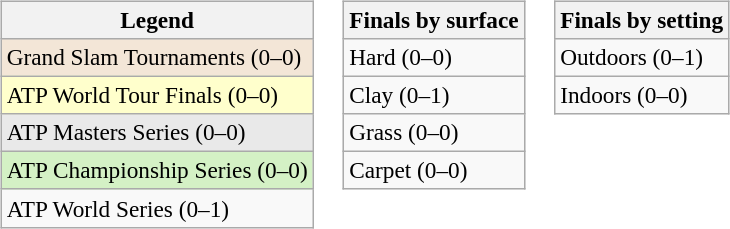<table>
<tr valign=top>
<td><br><table class=wikitable style=font-size:97%>
<tr>
<th>Legend</th>
</tr>
<tr style="background:#f3e6d7;">
<td>Grand Slam Tournaments (0–0)</td>
</tr>
<tr style="background:#ffc;">
<td>ATP World Tour Finals (0–0)</td>
</tr>
<tr style="background:#e9e9e9;">
<td>ATP Masters Series (0–0)</td>
</tr>
<tr style="background:#d4f1c5;">
<td>ATP Championship Series (0–0)</td>
</tr>
<tr>
<td>ATP World Series (0–1)</td>
</tr>
</table>
</td>
<td><br><table class=wikitable style=font-size:97%>
<tr>
<th>Finals by surface</th>
</tr>
<tr>
<td>Hard (0–0)</td>
</tr>
<tr>
<td>Clay (0–1)</td>
</tr>
<tr>
<td>Grass (0–0)</td>
</tr>
<tr>
<td>Carpet (0–0)</td>
</tr>
</table>
</td>
<td><br><table class=wikitable style=font-size:97%>
<tr>
<th>Finals by setting</th>
</tr>
<tr>
<td>Outdoors (0–1)</td>
</tr>
<tr>
<td>Indoors (0–0)</td>
</tr>
</table>
</td>
</tr>
</table>
